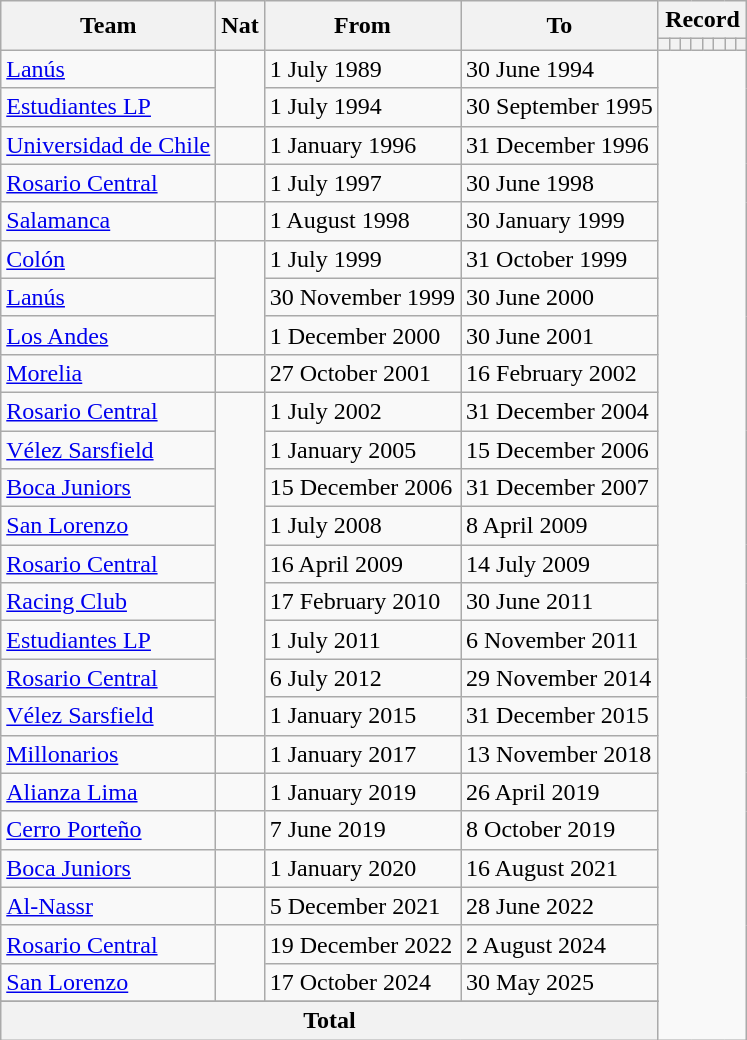<table class="wikitable" style="text-align: center">
<tr>
<th rowspan="2">Team</th>
<th rowspan="2">Nat</th>
<th rowspan="2">From</th>
<th rowspan="2">To</th>
<th colspan="8">Record</th>
</tr>
<tr>
<th></th>
<th></th>
<th></th>
<th></th>
<th></th>
<th></th>
<th></th>
<th></th>
</tr>
<tr>
<td align=left><a href='#'>Lanús</a></td>
<td rowspan="2"></td>
<td align=left>1 July 1989</td>
<td align=left>30 June 1994<br></td>
</tr>
<tr>
<td align=left><a href='#'>Estudiantes LP</a></td>
<td align=left>1 July 1994</td>
<td align=left>30 September 1995<br></td>
</tr>
<tr>
<td align=left><a href='#'>Universidad de Chile</a></td>
<td rowspan="1"></td>
<td align=left>1 January 1996</td>
<td align=left>31 December 1996<br></td>
</tr>
<tr>
<td align=left><a href='#'>Rosario Central</a></td>
<td rowspan="1"></td>
<td align=left>1 July 1997</td>
<td align=left>30 June 1998<br></td>
</tr>
<tr>
<td align=left><a href='#'>Salamanca</a></td>
<td rowspan="1"></td>
<td align=left>1 August 1998</td>
<td align=left>30 January 1999<br></td>
</tr>
<tr>
<td align=left><a href='#'>Colón</a></td>
<td rowspan="3"></td>
<td align=left>1 July 1999</td>
<td align=left>31 October 1999<br></td>
</tr>
<tr>
<td align=left><a href='#'>Lanús</a></td>
<td align=left>30 November 1999</td>
<td align=left>30 June 2000<br></td>
</tr>
<tr>
<td align=left><a href='#'>Los Andes</a></td>
<td align=left>1 December 2000</td>
<td align=left>30 June 2001<br></td>
</tr>
<tr>
<td align=left><a href='#'>Morelia</a></td>
<td rowspan="1"></td>
<td align=left>27 October 2001</td>
<td align=left>16 February 2002<br></td>
</tr>
<tr>
<td align=left><a href='#'>Rosario Central</a></td>
<td rowspan="9"></td>
<td align=left>1 July 2002</td>
<td align=left>31 December 2004<br></td>
</tr>
<tr>
<td align=left><a href='#'>Vélez Sarsfield</a></td>
<td align=left>1 January 2005</td>
<td align=left>15 December 2006<br></td>
</tr>
<tr>
<td align=left><a href='#'>Boca Juniors</a></td>
<td align=left>15 December 2006</td>
<td align=left>31 December 2007<br></td>
</tr>
<tr>
<td align=left><a href='#'>San Lorenzo</a></td>
<td align=left>1 July 2008</td>
<td align=left>8 April 2009<br></td>
</tr>
<tr>
<td align=left><a href='#'>Rosario Central</a></td>
<td align=left>16 April 2009</td>
<td align=left>14 July 2009<br></td>
</tr>
<tr>
<td align=left><a href='#'>Racing Club</a></td>
<td align=left>17 February 2010</td>
<td align=left>30 June 2011<br></td>
</tr>
<tr>
<td align=left><a href='#'>Estudiantes LP</a></td>
<td align=left>1 July 2011</td>
<td align=left>6 November 2011<br></td>
</tr>
<tr>
<td align=left><a href='#'>Rosario Central</a></td>
<td align=left>6 July 2012</td>
<td align=left>29 November 2014<br></td>
</tr>
<tr>
<td align=left><a href='#'>Vélez Sarsfield</a></td>
<td align=left>1 January 2015</td>
<td align=left>31 December 2015<br></td>
</tr>
<tr>
<td align=left><a href='#'>Millonarios</a></td>
<td rowspan="1"></td>
<td align=left>1 January 2017</td>
<td align=left>13 November 2018<br></td>
</tr>
<tr>
<td align=left><a href='#'>Alianza Lima</a></td>
<td rowspan="1"></td>
<td align=left>1 January 2019</td>
<td align=left>26 April 2019<br></td>
</tr>
<tr>
<td align=left><a href='#'>Cerro Porteño</a></td>
<td rowspan="1"></td>
<td align=left>7 June 2019</td>
<td align=left>8 October 2019<br></td>
</tr>
<tr>
<td align=left><a href='#'>Boca Juniors</a></td>
<td rowspan="1"></td>
<td align=left>1 January 2020</td>
<td align=left>16 August 2021<br></td>
</tr>
<tr>
<td align=left><a href='#'>Al-Nassr</a></td>
<td rowspan="1"></td>
<td align=left>5 December 2021</td>
<td align=left>28 June 2022<br></td>
</tr>
<tr>
<td align=left><a href='#'>Rosario Central</a></td>
<td rowspan="2"></td>
<td align=left>19 December 2022</td>
<td align=left>2 August 2024<br></td>
</tr>
<tr>
<td align=left><a href='#'>San Lorenzo</a></td>
<td align=left>17 October 2024</td>
<td align=left>30 May 2025<br></td>
</tr>
<tr>
</tr>
<tr align=center>
<th colspan=4>Total<br></th>
</tr>
</table>
